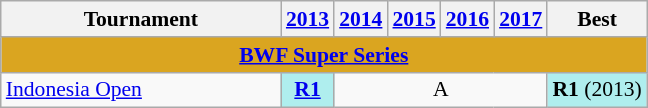<table style='font-size: 90%; text-align:center;' class='wikitable'>
<tr>
<th width=180>Tournament</th>
<th><a href='#'>2013</a></th>
<th><a href='#'>2014</a></th>
<th><a href='#'>2015</a></th>
<th><a href='#'>2016</a></th>
<th><a href='#'>2017</a></th>
<th>Best</th>
</tr>
<tr bgcolor=DAA520>
<td colspan=20 align=center><strong><a href='#'>BWF Super Series</a></strong></td>
</tr>
<tr>
<td align=left> <a href='#'>Indonesia Open</a></td>
<td bgcolor=AFEEEE><a href='#'><strong>R1</strong></a></td>
<td colspan="4">A</td>
<td bgcolor=AFEEEE><strong>R1</strong> (2013)</td>
</tr>
</table>
